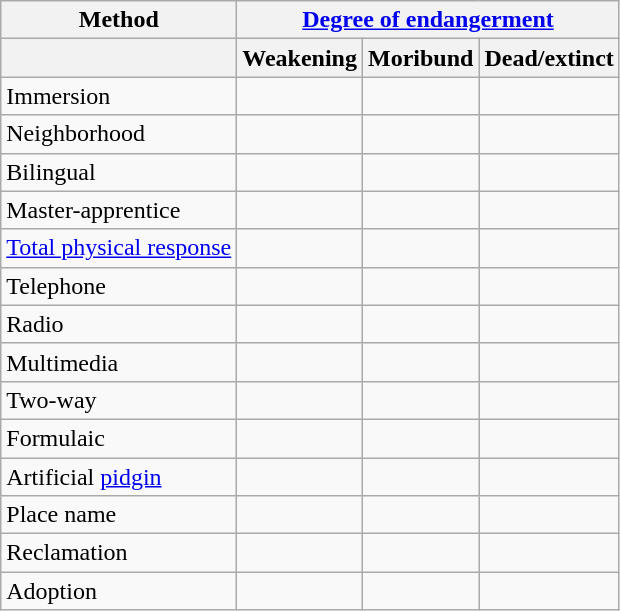<table class="wikitable sortable">
<tr>
<th>Method</th>
<th colspan="3"><a href='#'>Degree of endangerment</a></th>
</tr>
<tr>
<th></th>
<th>Weakening</th>
<th>Moribund</th>
<th>Dead/extinct</th>
</tr>
<tr>
<td>Immersion</td>
<td></td>
<td></td>
<td></td>
</tr>
<tr>
<td>Neighborhood</td>
<td></td>
<td></td>
<td></td>
</tr>
<tr>
<td>Bilingual</td>
<td></td>
<td></td>
<td></td>
</tr>
<tr>
<td>Master-apprentice</td>
<td></td>
<td></td>
<td></td>
</tr>
<tr>
<td><a href='#'>Total physical response</a></td>
<td></td>
<td></td>
<td></td>
</tr>
<tr>
<td>Telephone</td>
<td></td>
<td></td>
<td></td>
</tr>
<tr>
<td>Radio</td>
<td></td>
<td></td>
<td></td>
</tr>
<tr>
<td>Multimedia</td>
<td></td>
<td></td>
<td></td>
</tr>
<tr>
<td>Two-way</td>
<td></td>
<td></td>
<td></td>
</tr>
<tr>
<td>Formulaic</td>
<td></td>
<td></td>
<td></td>
</tr>
<tr>
<td>Artificial <a href='#'>pidgin</a></td>
<td></td>
<td></td>
<td></td>
</tr>
<tr>
<td>Place name</td>
<td></td>
<td></td>
<td></td>
</tr>
<tr>
<td>Reclamation</td>
<td></td>
<td></td>
<td></td>
</tr>
<tr>
<td>Adoption</td>
<td></td>
<td></td>
<td></td>
</tr>
</table>
